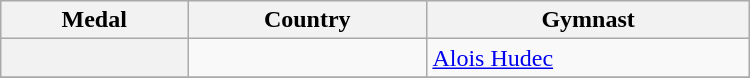<table class="wikitable" width=500>
<tr bgcolor="#efefef">
<th>Medal</th>
<th>Country</th>
<th>Gymnast</th>
</tr>
<tr>
<th></th>
<td></td>
<td><a href='#'>Alois Hudec</a></td>
</tr>
<tr>
</tr>
</table>
